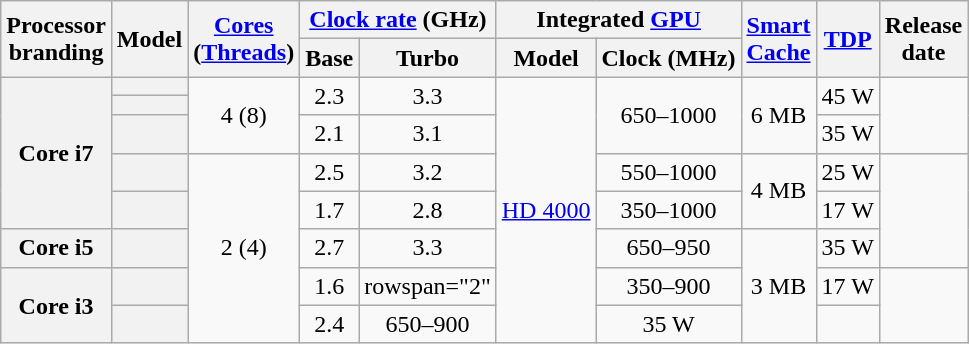<table class="wikitable sortable nowrap" style="text-align: center;">
<tr>
<th class="unsortable" rowspan="2">Processor<br>branding</th>
<th rowspan="2">Model</th>
<th class="unsortable" rowspan="2"><a href='#'>Cores</a><br>(<a href='#'>Threads</a>)</th>
<th colspan="2"><a href='#'>Clock rate</a> (GHz)</th>
<th colspan="2">Integrated <a href='#'>GPU</a></th>
<th class="unsortable" rowspan="2"><a href='#'>Smart<br>Cache</a></th>
<th rowspan="2"><a href='#'>TDP</a></th>
<th rowspan="2">Release<br>date</th>
</tr>
<tr>
<th class="unsortable">Base</th>
<th class="unsortable">Turbo</th>
<th class="unsortable">Model</th>
<th class="unsortable">Clock (MHz)</th>
</tr>
<tr>
<th rowspan="5">Core i7</th>
<th style="text-align:left;" data-sort-value="sku8"></th>
<td rowspan="3">4 (8)</td>
<td rowspan="2">2.3</td>
<td rowspan="2">3.3</td>
<td rowspan="8"><a href='#'>HD 4000</a></td>
<td rowspan="3">650–1000</td>
<td rowspan="3">6 MB</td>
<td rowspan="2">45 W</td>
<td rowspan="3"></td>
</tr>
<tr>
<th style="text-align:left;" data-sort-value="sku7"></th>
</tr>
<tr>
<th style="text-align:left;" data-sort-value="sku6"></th>
<td>2.1</td>
<td>3.1</td>
<td>35 W</td>
</tr>
<tr>
<th style="text-align:left;" data-sort-value="sku5"></th>
<td rowspan="5">2 (4)</td>
<td>2.5</td>
<td>3.2</td>
<td>550–1000</td>
<td rowspan="2">4 MB</td>
<td>25 W</td>
<td rowspan="3"></td>
</tr>
<tr>
<th style="text-align:left;" data-sort-value="sku4"></th>
<td>1.7</td>
<td>2.8</td>
<td>350–1000</td>
<td>17 W</td>
</tr>
<tr>
<th>Core i5</th>
<th style="text-align:left;" data-sort-value="sku3"></th>
<td>2.7</td>
<td>3.3</td>
<td>650–950</td>
<td rowspan="3">3 MB</td>
<td>35 W</td>
</tr>
<tr>
<th rowspan="2">Core i3</th>
<th style="text-align:left;" data-sort-value="sku2"></th>
<td>1.6</td>
<td>rowspan="2" </td>
<td>350–900</td>
<td>17 W</td>
<td rowspan="2"></td>
</tr>
<tr>
<th style="text-align:left;" data-sort-value="sku1"></th>
<td>2.4</td>
<td>650–900</td>
<td>35 W</td>
</tr>
</table>
